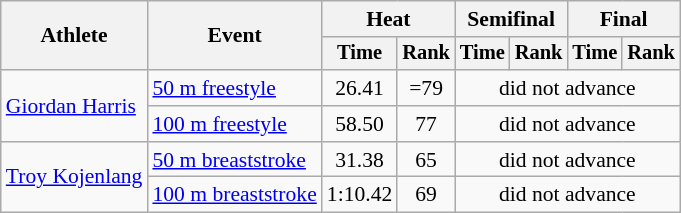<table class=wikitable style="font-size:90%">
<tr>
<th rowspan="2">Athlete</th>
<th rowspan="2">Event</th>
<th colspan="2">Heat</th>
<th colspan="2">Semifinal</th>
<th colspan="2">Final</th>
</tr>
<tr style="font-size:95%">
<th>Time</th>
<th>Rank</th>
<th>Time</th>
<th>Rank</th>
<th>Time</th>
<th>Rank</th>
</tr>
<tr align=center>
<td align=left rowspan=2><a href='#'>Giordan Harris</a></td>
<td align=left><a href='#'>50 m freestyle</a></td>
<td>26.41</td>
<td>=79</td>
<td colspan=4>did not advance</td>
</tr>
<tr align=center>
<td align=left><a href='#'>100 m freestyle</a></td>
<td>58.50</td>
<td>77</td>
<td colspan=4>did not advance</td>
</tr>
<tr align=center>
<td align=left rowspan=2><a href='#'>Troy Kojenlang</a></td>
<td align=left><a href='#'>50 m breaststroke</a></td>
<td>31.38</td>
<td>65</td>
<td colspan=4>did not advance</td>
</tr>
<tr align=center>
<td align=left><a href='#'>100 m breaststroke</a></td>
<td>1:10.42</td>
<td>69</td>
<td colspan=4>did not advance</td>
</tr>
</table>
